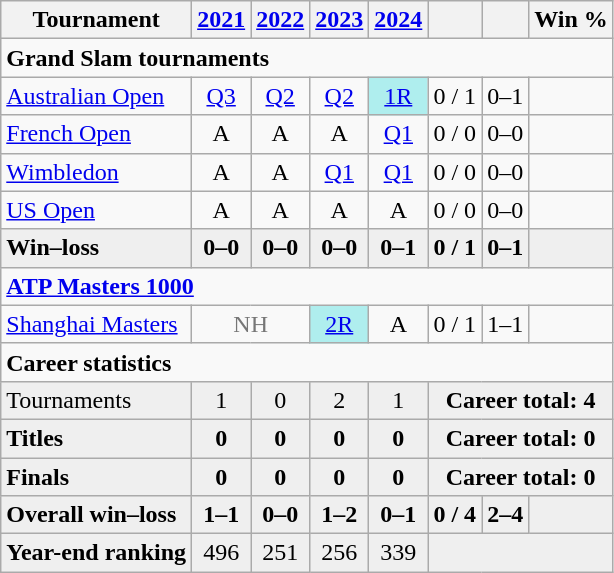<table class=wikitable nowrap style=text-align:center>
<tr>
<th>Tournament</th>
<th><a href='#'>2021</a></th>
<th><a href='#'>2022</a></th>
<th><a href='#'>2023</a></th>
<th><a href='#'>2024</a></th>
<th></th>
<th></th>
<th>Win %</th>
</tr>
<tr>
<td colspan="8" align="left"><strong>Grand Slam tournaments</strong></td>
</tr>
<tr>
<td align=left><a href='#'>Australian Open</a></td>
<td><a href='#'>Q3</a></td>
<td><a href='#'>Q2</a></td>
<td><a href='#'>Q2</a></td>
<td bgcolor=afeeee><a href='#'>1R</a></td>
<td>0 / 1</td>
<td>0–1</td>
<td></td>
</tr>
<tr>
<td align=left><a href='#'>French Open</a></td>
<td>A</td>
<td>A</td>
<td>A</td>
<td><a href='#'>Q1</a></td>
<td>0 / 0</td>
<td>0–0</td>
<td></td>
</tr>
<tr>
<td align=left><a href='#'>Wimbledon</a></td>
<td>A</td>
<td>A</td>
<td><a href='#'>Q1</a></td>
<td><a href='#'>Q1</a></td>
<td>0 / 0</td>
<td>0–0</td>
<td></td>
</tr>
<tr>
<td align=left><a href='#'>US Open</a></td>
<td>A</td>
<td>A</td>
<td>A</td>
<td>A</td>
<td>0 / 0</td>
<td>0–0</td>
<td></td>
</tr>
<tr style=font-weight:bold;background:#efefef>
<td style=text-align:left>Win–loss</td>
<td>0–0</td>
<td>0–0</td>
<td>0–0</td>
<td>0–1</td>
<td>0 / 1</td>
<td>0–1</td>
<td></td>
</tr>
<tr>
<td colspan="9" style="text-align:left"><strong><a href='#'>ATP Masters 1000</a></strong></td>
</tr>
<tr>
<td style="text-align:left"><a href='#'>Shanghai Masters</a></td>
<td colspan=2 style=color:#767676>NH</td>
<td bgcolor=afeeee><a href='#'>2R</a></td>
<td>A</td>
<td>0 / 1</td>
<td>1–1</td>
<td></td>
</tr>
<tr>
<td colspan="8" style="text-align:left"><strong>Career statistics</strong></td>
</tr>
<tr style=background:#efefef>
<td style=text-align:left>Tournaments</td>
<td>1</td>
<td>0</td>
<td>2</td>
<td>1</td>
<td colspan="3"><strong>Career total: 4</strong></td>
</tr>
<tr style=font-weight:bold;background:#efefef>
<td align=left>Titles</td>
<td>0</td>
<td>0</td>
<td>0</td>
<td>0</td>
<td colspan="3">Career total: 0</td>
</tr>
<tr style=font-weight:bold;background:#efefef>
<td align=left>Finals</td>
<td>0</td>
<td>0</td>
<td>0</td>
<td>0</td>
<td colspan="3">Career total: 0</td>
</tr>
<tr style=font-weight:bold;background:#efefef>
<td style=text-align:left>Overall win–loss</td>
<td>1–1</td>
<td>0–0</td>
<td>1–2</td>
<td>0–1</td>
<td>0 / 4</td>
<td>2–4</td>
<td></td>
</tr>
<tr style=background:#efefef>
<td align=left><strong>Year-end ranking</strong></td>
<td>496</td>
<td>251</td>
<td>256</td>
<td>339</td>
<td colspan="3"><strong> </strong></td>
</tr>
</table>
